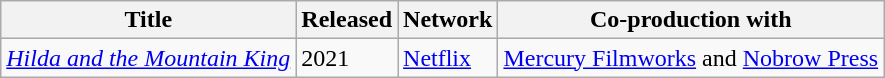<table class="wikitable sortable">
<tr>
<th>Title</th>
<th>Released</th>
<th>Network</th>
<th>Co-production with</th>
</tr>
<tr>
<td><em><a href='#'>Hilda and the Mountain King</a></em></td>
<td>2021</td>
<td><a href='#'>Netflix</a></td>
<td><a href='#'>Mercury Filmworks</a> and <a href='#'>Nobrow Press</a></td>
</tr>
</table>
